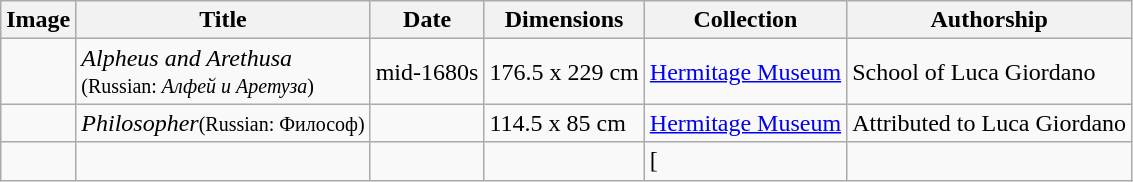<table class="wikitable">
<tr>
<th>Image</th>
<th>Title</th>
<th>Date</th>
<th>Dimensions</th>
<th>Collection</th>
<th>Authorship</th>
</tr>
<tr>
<td></td>
<td><em>Alpheus and Arethusa</em> <br><small>(Russian: <em>Алфей и Аретуза</em>)</small></td>
<td>mid-1680s</td>
<td>176.5 x 229 cm</td>
<td><a href='#'>Hermitage Museum</a></td>
<td>School of Luca Giordano</td>
</tr>
<tr>
<td></td>
<td><em>Philosopher</em><small>(Russian: Философ)</small></td>
<td></td>
<td>114.5 x 85 cm</td>
<td><a href='#'>Hermitage Museum</a></td>
<td>Attributed to Luca Giordano</td>
</tr>
<tr>
<td></td>
<td></td>
<td></td>
<td></td>
<td>[</td>
<td></td>
</tr>
</table>
